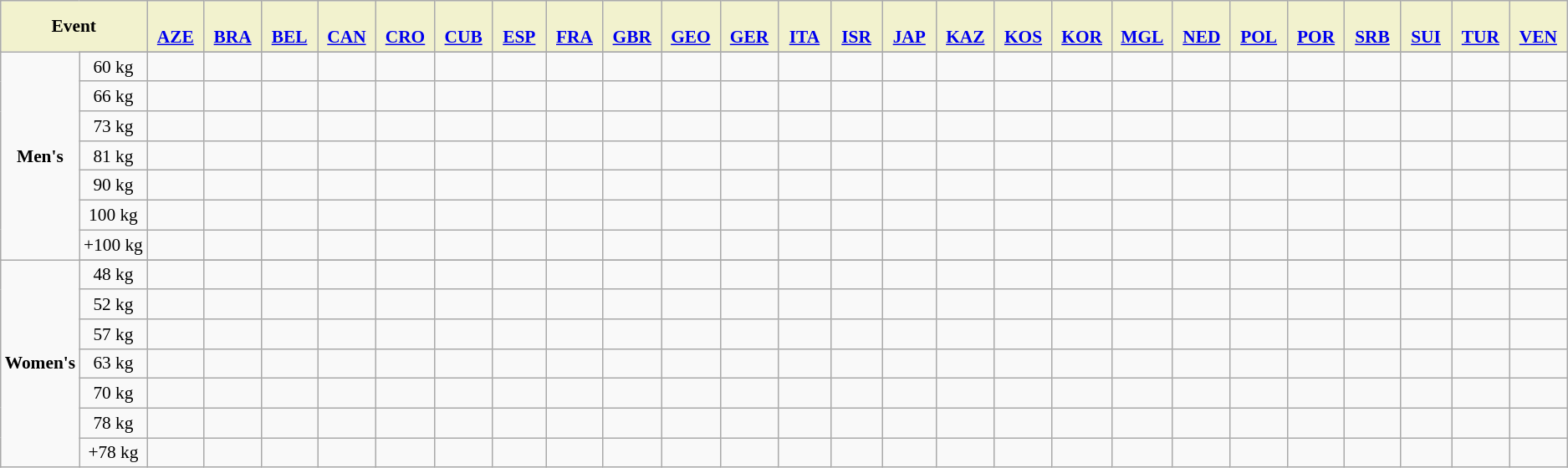<table class="wikitable" style="margin-top:0em; text-align:center; font-size:89%;">
<tr>
<th colspan="2" style="background-color:#f2f2ce; width:15.0em;">Event</th>
<th style="background-color:#f2f2ce; width:4.5em;"><br><a href='#'>AZE</a></th>
<th style="background-color:#f2f2ce; width:4.5em;"><br><a href='#'>BRA</a></th>
<th style="background-color:#f2f2ce; width:4.5em;"><br><a href='#'>BEL</a></th>
<th style="background-color:#f2f2ce; width:4.5em;"><br><a href='#'>CAN</a></th>
<th style="background-color:#f2f2ce; width:4.5em;"><br><a href='#'>CRO</a></th>
<th style="background-color:#f2f2ce; width:4.5em;"><br><a href='#'>CUB</a></th>
<th style="background-color:#f2f2ce; width:4.5em;"><br><a href='#'>ESP</a></th>
<th style="background-color:#f2f2ce; width:4.5em;"><br><a href='#'>FRA</a></th>
<th style="background-color:#f2f2ce; width:4.5em;"><br><a href='#'>GBR</a></th>
<th style="background-color:#f2f2ce; width:4.5em;"><br><a href='#'>GEO</a></th>
<th style="background-color:#f2f2ce; width:4.5em;"><br><a href='#'>GER</a></th>
<th style="background-color:#f2f2ce; width:4.5em;"><br><a href='#'>ITA</a></th>
<th style="background-color:#f2f2ce; width:4.5em;"><br><a href='#'>ISR</a></th>
<th style="background-color:#f2f2ce; width:4.5em;"><br><a href='#'>JAP</a></th>
<th style="background-color:#f2f2ce; width:4.5em;"><br><a href='#'>KAZ</a></th>
<th style="background-color:#f2f2ce; width:4.5em;"><br><a href='#'>KOS</a></th>
<th style="background-color:#f2f2ce; width:4.5em;"><br><a href='#'>KOR</a></th>
<th style="background-color:#f2f2ce; width:4.5em;"><br><a href='#'>MGL</a></th>
<th style="background-color:#f2f2ce; width:4.5em;"><br><a href='#'>NED</a></th>
<th style="background-color:#f2f2ce; width:4.5em;"><br><a href='#'>POL</a></th>
<th style="background-color:#f2f2ce; width:4.5em;"><br><a href='#'>POR</a></th>
<th style="background-color:#f2f2ce; width:4.5em;"><br><a href='#'>SRB</a></th>
<th style="background-color:#f2f2ce; width:4.5em;"><br><a href='#'>SUI</a></th>
<th style="background-color:#f2f2ce; width:4.5em;"><br><a href='#'>TUR</a></th>
<th style="background-color:#f2f2ce; width:4.5em;"><br><a href='#'>VEN</a></th>
</tr>
<tr>
<td rowspan="8"><strong>Men's</strong></td>
</tr>
<tr>
<td>60 kg</td>
<td></td>
<td></td>
<td></td>
<td></td>
<td></td>
<td></td>
<td></td>
<td></td>
<td></td>
<td></td>
<td></td>
<td></td>
<td></td>
<td></td>
<td></td>
<td></td>
<td></td>
<td></td>
<td></td>
<td></td>
<td></td>
<td></td>
<td></td>
<td></td>
<td></td>
</tr>
<tr>
<td>66 kg</td>
<td></td>
<td></td>
<td></td>
<td></td>
<td></td>
<td></td>
<td></td>
<td></td>
<td></td>
<td></td>
<td></td>
<td></td>
<td></td>
<td></td>
<td></td>
<td></td>
<td></td>
<td></td>
<td></td>
<td></td>
<td></td>
<td></td>
<td></td>
<td></td>
<td></td>
</tr>
<tr>
<td>73 kg</td>
<td></td>
<td></td>
<td></td>
<td></td>
<td></td>
<td></td>
<td></td>
<td></td>
<td></td>
<td></td>
<td></td>
<td></td>
<td></td>
<td></td>
<td></td>
<td></td>
<td></td>
<td></td>
<td></td>
<td></td>
<td></td>
<td></td>
<td></td>
<td></td>
<td></td>
</tr>
<tr>
<td>81 kg</td>
<td></td>
<td></td>
<td></td>
<td></td>
<td></td>
<td></td>
<td></td>
<td></td>
<td></td>
<td></td>
<td></td>
<td></td>
<td></td>
<td></td>
<td></td>
<td></td>
<td></td>
<td></td>
<td></td>
<td></td>
<td></td>
<td></td>
<td></td>
<td></td>
<td></td>
</tr>
<tr>
<td>90 kg</td>
<td></td>
<td></td>
<td></td>
<td></td>
<td></td>
<td></td>
<td></td>
<td></td>
<td></td>
<td></td>
<td></td>
<td></td>
<td></td>
<td></td>
<td></td>
<td></td>
<td></td>
<td></td>
<td></td>
<td></td>
<td></td>
<td></td>
<td></td>
<td></td>
<td></td>
</tr>
<tr>
<td>100 kg</td>
<td></td>
<td></td>
<td></td>
<td></td>
<td></td>
<td></td>
<td></td>
<td></td>
<td></td>
<td></td>
<td></td>
<td></td>
<td></td>
<td></td>
<td></td>
<td></td>
<td></td>
<td></td>
<td></td>
<td></td>
<td></td>
<td></td>
<td></td>
<td></td>
<td></td>
</tr>
<tr>
<td>+100 kg</td>
<td></td>
<td></td>
<td></td>
<td></td>
<td></td>
<td></td>
<td></td>
<td></td>
<td></td>
<td></td>
<td></td>
<td></td>
<td></td>
<td></td>
<td></td>
<td></td>
<td></td>
<td></td>
<td></td>
<td></td>
<td></td>
<td></td>
<td></td>
<td></td>
<td></td>
</tr>
<tr>
<td rowspan="8"><strong>Women's</strong></td>
</tr>
<tr>
<td>48 kg</td>
<td></td>
<td></td>
<td></td>
<td></td>
<td></td>
<td></td>
<td></td>
<td></td>
<td></td>
<td></td>
<td></td>
<td></td>
<td></td>
<td></td>
<td></td>
<td></td>
<td></td>
<td></td>
<td></td>
<td></td>
<td></td>
<td></td>
<td></td>
<td></td>
<td></td>
</tr>
<tr>
<td>52 kg</td>
<td></td>
<td></td>
<td></td>
<td></td>
<td></td>
<td></td>
<td></td>
<td></td>
<td></td>
<td></td>
<td></td>
<td></td>
<td></td>
<td></td>
<td></td>
<td></td>
<td></td>
<td></td>
<td></td>
<td></td>
<td></td>
<td></td>
<td></td>
<td></td>
<td></td>
</tr>
<tr>
<td>57 kg</td>
<td></td>
<td></td>
<td></td>
<td></td>
<td></td>
<td></td>
<td></td>
<td></td>
<td></td>
<td></td>
<td></td>
<td></td>
<td></td>
<td></td>
<td></td>
<td></td>
<td></td>
<td></td>
<td></td>
<td></td>
<td></td>
<td></td>
<td></td>
<td></td>
<td></td>
</tr>
<tr>
<td>63 kg</td>
<td></td>
<td></td>
<td></td>
<td></td>
<td></td>
<td></td>
<td></td>
<td></td>
<td></td>
<td></td>
<td></td>
<td></td>
<td></td>
<td></td>
<td></td>
<td></td>
<td></td>
<td></td>
<td></td>
<td></td>
<td></td>
<td></td>
<td></td>
<td></td>
<td></td>
</tr>
<tr>
<td>70 kg</td>
<td></td>
<td></td>
<td></td>
<td></td>
<td></td>
<td></td>
<td></td>
<td></td>
<td></td>
<td></td>
<td></td>
<td></td>
<td></td>
<td></td>
<td></td>
<td></td>
<td></td>
<td></td>
<td></td>
<td></td>
<td></td>
<td></td>
<td></td>
<td></td>
<td></td>
</tr>
<tr>
<td>78 kg</td>
<td></td>
<td></td>
<td></td>
<td></td>
<td></td>
<td></td>
<td></td>
<td></td>
<td></td>
<td></td>
<td></td>
<td></td>
<td></td>
<td></td>
<td></td>
<td></td>
<td></td>
<td></td>
<td></td>
<td></td>
<td></td>
<td></td>
<td></td>
<td></td>
<td></td>
</tr>
<tr>
<td>+78 kg</td>
<td></td>
<td></td>
<td></td>
<td></td>
<td></td>
<td></td>
<td></td>
<td></td>
<td></td>
<td></td>
<td></td>
<td></td>
<td></td>
<td></td>
<td></td>
<td></td>
<td></td>
<td></td>
<td></td>
<td></td>
<td></td>
<td></td>
<td></td>
<td></td>
<td></td>
</tr>
</table>
